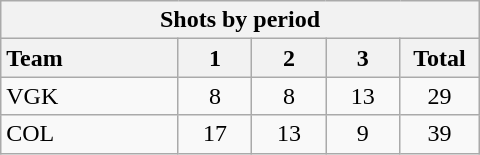<table class="wikitable" style="width:20em; text-align:right;">
<tr>
<th colspan=6>Shots by period</th>
</tr>
<tr>
<th style="width:8em; text-align:left;">Team</th>
<th style="width:3em;">1</th>
<th style="width:3em;">2</th>
<th style="width:3em;">3<br></th>
<th style="width:3em;">Total</th>
</tr>
<tr>
<td style="text-align:left;">VGK</td>
<td align=center>8</td>
<td align=center>8</td>
<td align=center>13</td>
<td align=center>29</td>
</tr>
<tr>
<td style="text-align:left;">COL</td>
<td align=center>17</td>
<td align=center>13</td>
<td align=center>9</td>
<td align=center>39</td>
</tr>
</table>
